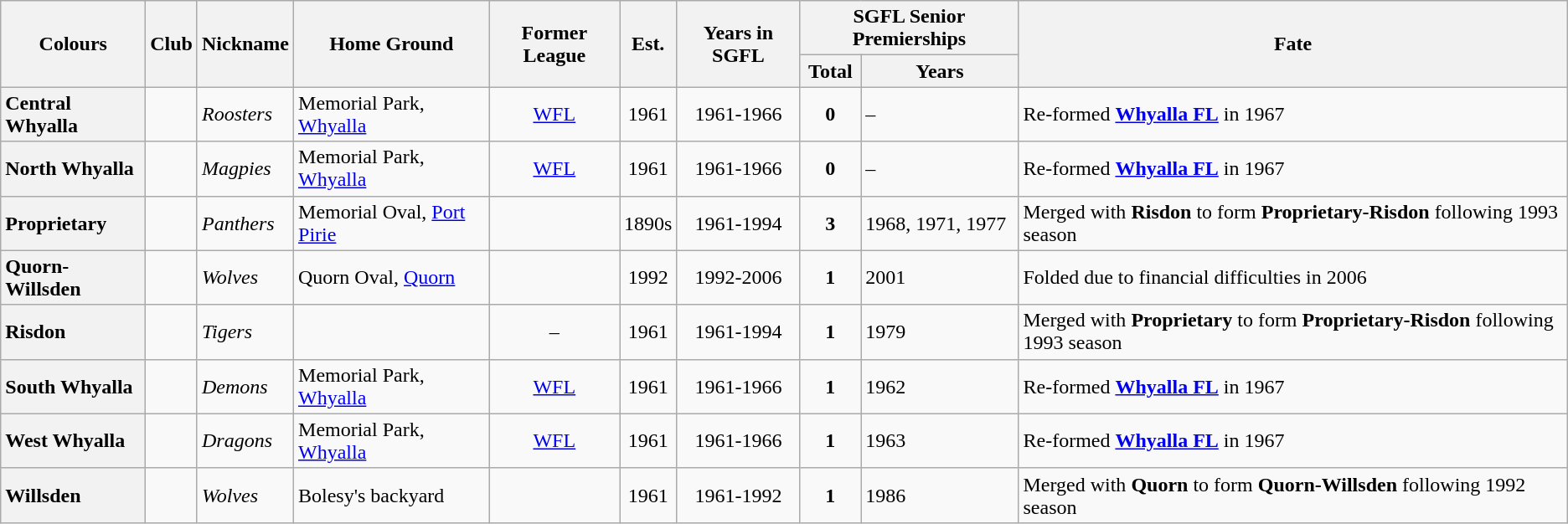<table class="wikitable sortable">
<tr>
<th rowspan="2">Colours</th>
<th rowspan="2">Club</th>
<th rowspan="2">Nickname</th>
<th rowspan="2">Home Ground</th>
<th rowspan="2">Former League</th>
<th rowspan="2">Est.</th>
<th rowspan="2">Years in SGFL</th>
<th colspan="2">SGFL Senior Premierships</th>
<th rowspan="2">Fate</th>
</tr>
<tr>
<th>Total</th>
<th>Years</th>
</tr>
<tr>
<th style="text-align:left">Central Whyalla</th>
<td></td>
<td><em>Roosters</em></td>
<td>Memorial Park, <a href='#'>Whyalla</a></td>
<td align="center"><a href='#'>WFL</a></td>
<td align="center">1961</td>
<td align="center">1961-1966</td>
<td align="center"><strong>0</strong></td>
<td>–</td>
<td>Re-formed <a href='#'><strong>Whyalla FL</strong></a> in 1967</td>
</tr>
<tr>
<th style="text-align:left">North Whyalla</th>
<td></td>
<td><em>Magpies</em></td>
<td>Memorial Park, <a href='#'>Whyalla</a></td>
<td align="center"><a href='#'>WFL</a></td>
<td align="center">1961</td>
<td align="center">1961-1966</td>
<td align="center"><strong>0</strong></td>
<td>–</td>
<td>Re-formed <a href='#'><strong>Whyalla FL</strong></a> in 1967</td>
</tr>
<tr>
<th style="text-align:left">Proprietary</th>
<td></td>
<td><em>Panthers</em></td>
<td>Memorial Oval, <a href='#'>Port Pirie</a></td>
<td align="center"></td>
<td align="center">1890s</td>
<td align="center">1961-1994</td>
<td align="center"><strong>3</strong></td>
<td>1968, 1971, 1977</td>
<td>Merged with <strong>Risdon</strong> to form <strong>Proprietary-Risdon</strong> following 1993 season</td>
</tr>
<tr>
<th style="text-align:left">Quorn-Willsden</th>
<td></td>
<td><em>Wolves</em></td>
<td>Quorn Oval, <a href='#'>Quorn</a></td>
<td align="center"></td>
<td align="center">1992</td>
<td align="center">1992-2006</td>
<td align="center"><strong>1</strong></td>
<td>2001</td>
<td>Folded due to financial difficulties in 2006</td>
</tr>
<tr>
<th style="text-align:left">Risdon</th>
<td></td>
<td><em>Tigers</em></td>
<td></td>
<td align="center">–</td>
<td align="center">1961</td>
<td align="center">1961-1994</td>
<td align="center"><strong>1</strong></td>
<td>1979</td>
<td>Merged with <strong>Proprietary</strong> to form <strong>Proprietary-Risdon</strong> following 1993 season</td>
</tr>
<tr>
<th style="text-align:left">South Whyalla</th>
<td></td>
<td><em>Demons</em></td>
<td>Memorial Park, <a href='#'>Whyalla</a></td>
<td align="center"><a href='#'>WFL</a></td>
<td align="center">1961</td>
<td align="center">1961-1966</td>
<td align="center"><strong>1</strong></td>
<td>1962</td>
<td>Re-formed <a href='#'><strong>Whyalla FL</strong></a> in 1967</td>
</tr>
<tr>
<th style="text-align:left">West Whyalla</th>
<td></td>
<td><em>Dragons</em></td>
<td>Memorial Park, <a href='#'>Whyalla</a></td>
<td align="center"><a href='#'>WFL</a></td>
<td align="center">1961</td>
<td align="center">1961-1966</td>
<td align="center"><strong>1</strong></td>
<td>1963</td>
<td>Re-formed <a href='#'><strong>Whyalla FL</strong></a> in 1967</td>
</tr>
<tr>
<th style="text-align:left">Willsden</th>
<td></td>
<td><em>Wolves</em></td>
<td>Bolesy's backyard</td>
<td align="center"></td>
<td align="center">1961</td>
<td align="center">1961-1992</td>
<td align="center"><strong>1</strong></td>
<td>1986</td>
<td>Merged with <strong>Quorn</strong> to form <strong>Quorn-Willsden</strong> following 1992 season</td>
</tr>
</table>
